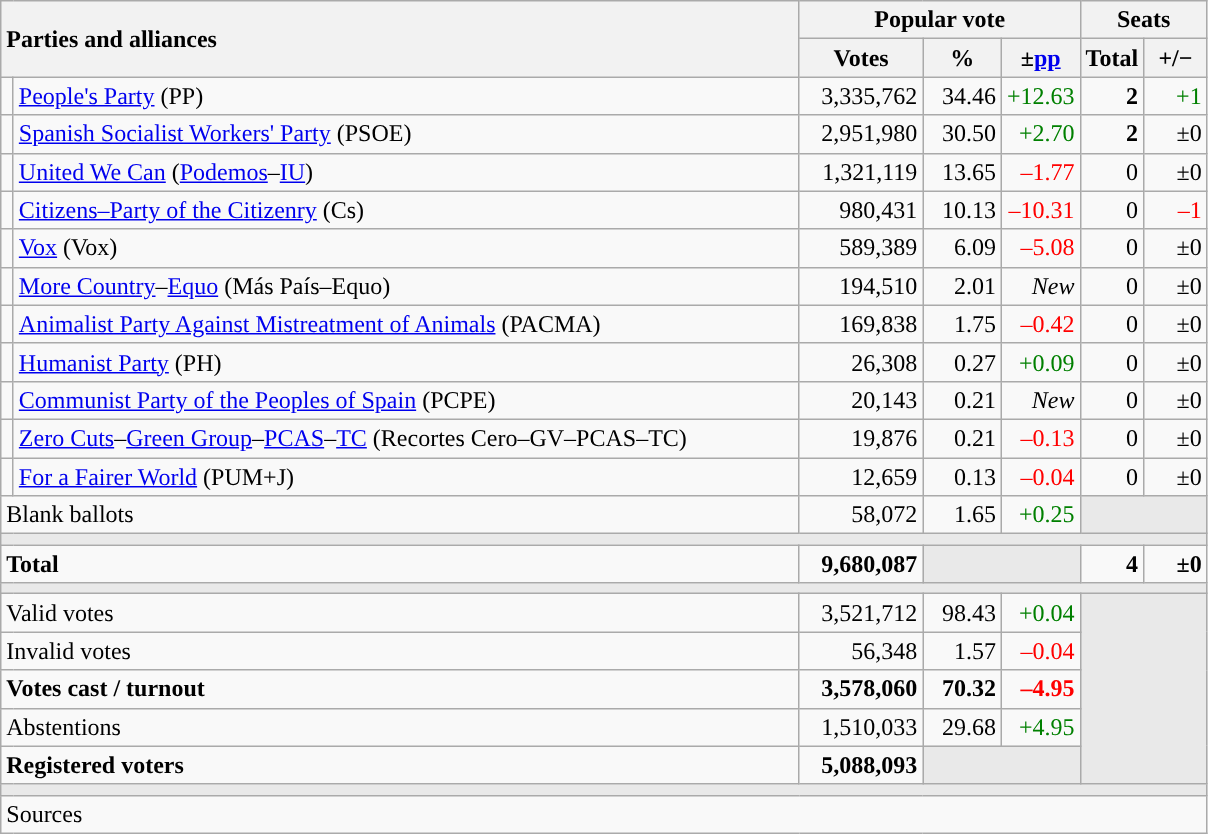<table class="wikitable" style="text-align:right;">
<tr>
<th style="text-align:left;" rowspan="2" colspan="2" width="525">Parties and alliances</th>
<th colspan="3">Popular vote</th>
<th colspan="2">Seats</th>
</tr>
<tr>
<th width="75">Votes</th>
<th width="45">%</th>
<th width="45">±<a href='#'>pp</a></th>
<th width="35">Total</th>
<th width="35">+/−</th>
</tr>
<tr>
<td width="1" style="color:inherit;background:"></td>
<td align="left"><a href='#'>People's Party</a> (PP)</td>
<td>3,335,762</td>
<td>34.46</td>
<td style="color:green;">+12.63</td>
<td><strong>2</strong></td>
<td style="color:green;">+1</td>
</tr>
<tr>
<td style="color:inherit;background:"></td>
<td align="left"><a href='#'>Spanish Socialist Workers' Party</a> (PSOE)</td>
<td>2,951,980</td>
<td>30.50</td>
<td style="color:green;">+2.70</td>
<td><strong>2</strong></td>
<td>±0</td>
</tr>
<tr>
<td style="color:inherit;background:"></td>
<td align="left"><a href='#'>United We Can</a> (<a href='#'>Podemos</a>–<a href='#'>IU</a>)</td>
<td>1,321,119</td>
<td>13.65</td>
<td style="color:red;">–1.77</td>
<td>0</td>
<td>±0</td>
</tr>
<tr>
<td style="color:inherit;background:"></td>
<td align="left"><a href='#'>Citizens–Party of the Citizenry</a> (Cs)</td>
<td>980,431</td>
<td>10.13</td>
<td style="color:red;">–10.31</td>
<td>0</td>
<td style="color:red;">–1</td>
</tr>
<tr>
<td style="color:inherit;background:"></td>
<td align="left"><a href='#'>Vox</a> (Vox)</td>
<td>589,389</td>
<td>6.09</td>
<td style="color:red;">–5.08</td>
<td>0</td>
<td>±0</td>
</tr>
<tr>
<td style="color:inherit;background:"></td>
<td align="left"><a href='#'>More Country</a>–<a href='#'>Equo</a> (Más País–Equo)</td>
<td>194,510</td>
<td>2.01</td>
<td><em>New</em></td>
<td>0</td>
<td>±0</td>
</tr>
<tr>
<td style="color:inherit;background:"></td>
<td align="left"><a href='#'>Animalist Party Against Mistreatment of Animals</a> (PACMA)</td>
<td>169,838</td>
<td>1.75</td>
<td style="color:red;">–0.42</td>
<td>0</td>
<td>±0</td>
</tr>
<tr>
<td style="color:inherit;background:"></td>
<td align="left"><a href='#'>Humanist Party</a> (PH)</td>
<td>26,308</td>
<td>0.27</td>
<td style="color:green;">+0.09</td>
<td>0</td>
<td>±0</td>
</tr>
<tr>
<td style="color:inherit;background:"></td>
<td align="left"><a href='#'>Communist Party of the Peoples of Spain</a> (PCPE)</td>
<td>20,143</td>
<td>0.21</td>
<td><em>New</em></td>
<td>0</td>
<td>±0</td>
</tr>
<tr>
<td style="color:inherit;background:"></td>
<td align="left"><a href='#'>Zero Cuts</a>–<a href='#'>Green Group</a>–<a href='#'>PCAS</a>–<a href='#'>TC</a> (Recortes Cero–GV–PCAS–TC)</td>
<td>19,876</td>
<td>0.21</td>
<td style="color:red;">–0.13</td>
<td>0</td>
<td>±0</td>
</tr>
<tr>
<td style="color:inherit;background:"></td>
<td align="left"><a href='#'>For a Fairer World</a> (PUM+J)</td>
<td>12,659</td>
<td>0.13</td>
<td style="color:red;">–0.04</td>
<td>0</td>
<td>±0</td>
</tr>
<tr>
<td align="left" colspan="2">Blank ballots</td>
<td>58,072</td>
<td>1.65</td>
<td style="color:green;">+0.25</td>
<td bgcolor="#E9E9E9" colspan="2"></td>
</tr>
<tr>
<td colspan="7" bgcolor="#E9E9E9"></td>
</tr>
<tr style="font-weight:bold;">
<td align="left" colspan="2">Total</td>
<td>9,680,087</td>
<td bgcolor="#E9E9E9" colspan="2"></td>
<td>4</td>
<td>±0</td>
</tr>
<tr>
<td colspan="7" bgcolor="#E9E9E9"></td>
</tr>
<tr>
<td align="left" colspan="2">Valid votes</td>
<td>3,521,712</td>
<td>98.43</td>
<td style="color:green;">+0.04</td>
<td bgcolor="#E9E9E9" colspan="2" rowspan="5"></td>
</tr>
<tr>
<td align="left" colspan="2">Invalid votes</td>
<td>56,348</td>
<td>1.57</td>
<td style="color:red;">–0.04</td>
</tr>
<tr style="font-weight:bold;">
<td align="left" colspan="2">Votes cast / turnout</td>
<td>3,578,060</td>
<td>70.32</td>
<td style="color:red;">–4.95</td>
</tr>
<tr>
<td align="left" colspan="2">Abstentions</td>
<td>1,510,033</td>
<td>29.68</td>
<td style="color:green;">+4.95</td>
</tr>
<tr style="font-weight:bold;">
<td align="left" colspan="2">Registered voters</td>
<td>5,088,093</td>
<td bgcolor="#E9E9E9" colspan="2"></td>
</tr>
<tr>
<td colspan="7" bgcolor="#E9E9E9"></td>
</tr>
<tr>
<td align="left" colspan="7">Sources</td>
</tr>
</table>
